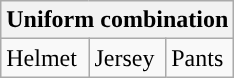<table class="wikitable" style="display:inline-table">
<tr>
<th colspan=3>Uniform combination</th>
</tr>
<tr>
<td>Helmet</td>
<td>Jersey</td>
<td>Pants</td>
</tr>
</table>
